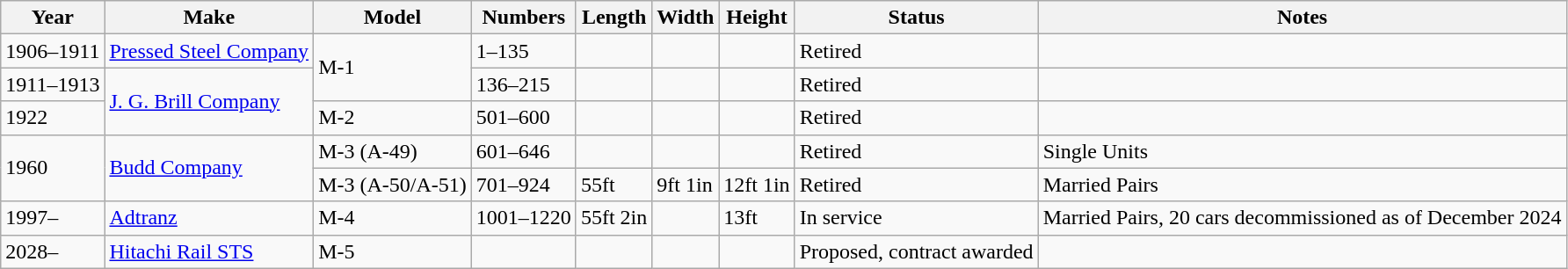<table class="wikitable">
<tr>
<th>Year</th>
<th>Make</th>
<th>Model</th>
<th>Numbers</th>
<th>Length</th>
<th>Width</th>
<th>Height</th>
<th>Status</th>
<th>Notes</th>
</tr>
<tr>
<td>1906–1911</td>
<td><a href='#'>Pressed Steel Company</a></td>
<td rowspan="2">M-1</td>
<td>1–135</td>
<td></td>
<td></td>
<td></td>
<td>Retired</td>
<td></td>
</tr>
<tr>
<td>1911–1913</td>
<td rowspan="2"><a href='#'>J. G. Brill Company</a></td>
<td>136–215</td>
<td></td>
<td></td>
<td></td>
<td>Retired</td>
<td></td>
</tr>
<tr>
<td>1922</td>
<td>M-2</td>
<td>501–600</td>
<td></td>
<td></td>
<td></td>
<td>Retired</td>
<td></td>
</tr>
<tr>
<td rowspan="2">1960</td>
<td rowspan="2"><a href='#'>Budd Company</a></td>
<td>M-3 (A-49)</td>
<td>601–646</td>
<td></td>
<td></td>
<td></td>
<td>Retired</td>
<td>Single Units</td>
</tr>
<tr>
<td>M-3 (A-50/A-51)</td>
<td>701–924</td>
<td>55ft</td>
<td>9ft 1in</td>
<td>12ft 1in</td>
<td>Retired</td>
<td>Married Pairs</td>
</tr>
<tr>
<td>1997–</td>
<td><a href='#'>Adtranz</a></td>
<td>M-4</td>
<td>1001–1220</td>
<td>55ft 2in</td>
<td></td>
<td>13ft</td>
<td>In service</td>
<td>Married Pairs, 20 cars decommissioned as of December 2024</td>
</tr>
<tr>
<td>2028–</td>
<td><a href='#'>Hitachi Rail STS</a></td>
<td>M-5</td>
<td></td>
<td></td>
<td></td>
<td></td>
<td>Proposed, contract awarded</td>
<td></td>
</tr>
</table>
